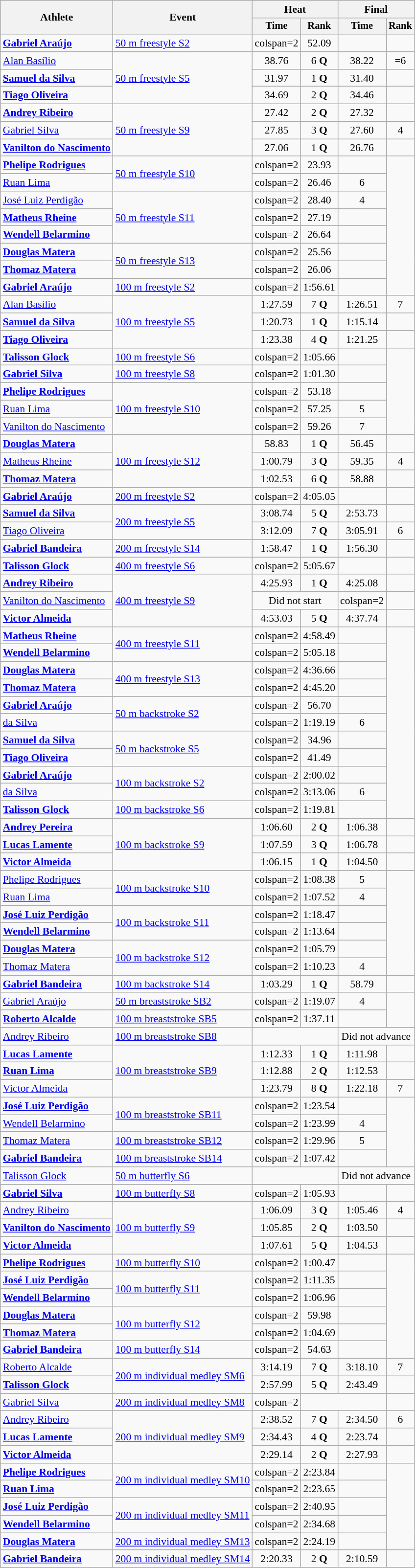<table class=wikitable style=font-size:90%;text-align:center>
<tr>
<th rowspan=2>Athlete</th>
<th rowspan=2>Event</th>
<th colspan=2>Heat</th>
<th colspan=2>Final</th>
</tr>
<tr style=font-size:95%>
<th>Time</th>
<th>Rank</th>
<th>Time</th>
<th>Rank</th>
</tr>
<tr align=center>
<td align=left><strong><a href='#'>Gabriel Araújo</a></strong></td>
<td align=left><a href='#'>50 m freestyle S2</a></td>
<td>colspan=2 </td>
<td>52.09</td>
<td></td>
</tr>
<tr align=center>
<td align=left><a href='#'>Alan Basílio</a></td>
<td align=left rowspan=3><a href='#'>50 m freestyle S5</a></td>
<td>38.76</td>
<td>6 <strong>Q</strong></td>
<td>38.22</td>
<td>=6</td>
</tr>
<tr align=center>
<td align=left><strong><a href='#'>Samuel da Silva</a></strong></td>
<td>31.97</td>
<td>1 <strong>Q</strong></td>
<td>31.40</td>
<td></td>
</tr>
<tr align=center>
<td align=left><strong><a href='#'>Tiago Oliveira</a></strong></td>
<td>34.69</td>
<td>2 <strong>Q</strong></td>
<td>34.46</td>
<td></td>
</tr>
<tr align=center>
<td align=left><strong><a href='#'>Andrey Ribeiro</a></strong></td>
<td align=left rowspan=3><a href='#'>50 m freestyle S9</a></td>
<td>27.42</td>
<td>2 <strong>Q</strong></td>
<td>27.32</td>
<td></td>
</tr>
<tr align=center>
<td align=left><a href='#'>Gabriel Silva</a></td>
<td>27.85</td>
<td>3 <strong>Q</strong></td>
<td>27.60</td>
<td>4</td>
</tr>
<tr align=center>
<td align=left><strong><a href='#'>Vanilton do Nascimento</a></strong></td>
<td>27.06</td>
<td>1 <strong>Q</strong></td>
<td>26.76</td>
<td></td>
</tr>
<tr align=center>
<td align=left><strong><a href='#'>Phelipe Rodrigues</a></strong></td>
<td align=left rowspan=2><a href='#'>50 m freestyle S10</a></td>
<td>colspan=2 </td>
<td>23.93</td>
<td></td>
</tr>
<tr align=center>
<td align=left><a href='#'>Ruan Lima</a></td>
<td>colspan=2 </td>
<td>26.46</td>
<td>6</td>
</tr>
<tr align=center>
<td align=left><a href='#'>José Luiz Perdigão</a></td>
<td align=left rowspan=3><a href='#'>50 m freestyle S11</a></td>
<td>colspan=2 </td>
<td>28.40</td>
<td>4</td>
</tr>
<tr align=center>
<td align=left><strong><a href='#'>Matheus Rheine</a></strong></td>
<td>colspan=2 </td>
<td>27.19</td>
<td></td>
</tr>
<tr align=center>
<td align=left><strong><a href='#'>Wendell Belarmino</a></strong></td>
<td>colspan=2 </td>
<td>26.64</td>
<td></td>
</tr>
<tr align=center>
<td align=left><strong><a href='#'>Douglas Matera</a></strong></td>
<td align=left rowspan=2><a href='#'>50 m freestyle S13</a></td>
<td>colspan=2 </td>
<td>25.56</td>
<td></td>
</tr>
<tr align=center>
<td align=left><strong><a href='#'>Thomaz Matera</a></strong></td>
<td>colspan=2 </td>
<td>26.06</td>
<td></td>
</tr>
<tr align=center>
<td align=left><strong><a href='#'>Gabriel Araújo</a></strong></td>
<td align=left><a href='#'>100 m freestyle S2</a></td>
<td>colspan=2 </td>
<td>1:56.61</td>
<td></td>
</tr>
<tr align=center>
<td align=left><a href='#'>Alan Basílio</a></td>
<td align=left rowspan=3><a href='#'>100 m freestyle S5</a></td>
<td>1:27.59</td>
<td>7 <strong>Q</strong></td>
<td>1:26.51</td>
<td>7</td>
</tr>
<tr align=center>
<td align=left><strong><a href='#'>Samuel da Silva</a></strong></td>
<td>1:20.73</td>
<td>1 <strong>Q</strong></td>
<td>1:15.14</td>
<td></td>
</tr>
<tr align=center>
<td align=left><strong><a href='#'>Tiago Oliveira</a></strong></td>
<td>1:23.38</td>
<td>4 <strong>Q</strong></td>
<td>1:21.25</td>
<td></td>
</tr>
<tr align=center>
<td align=left><strong><a href='#'>Talisson Glock</a></strong></td>
<td align=left><a href='#'>100 m freestyle S6</a></td>
<td>colspan=2 </td>
<td>1:05.66</td>
<td></td>
</tr>
<tr align=center>
<td align=left><strong><a href='#'>Gabriel Silva</a></strong></td>
<td align=left><a href='#'>100 m freestyle S8</a></td>
<td>colspan=2 </td>
<td>1:01.30</td>
<td></td>
</tr>
<tr align=center>
<td align=left><strong><a href='#'>Phelipe Rodrigues</a></strong></td>
<td align=left rowspan=3><a href='#'>100 m freestyle S10</a></td>
<td>colspan=2 </td>
<td>53.18</td>
<td></td>
</tr>
<tr align=center>
<td align=left><a href='#'>Ruan Lima</a></td>
<td>colspan=2 </td>
<td>57.25</td>
<td>5</td>
</tr>
<tr align=center>
<td align=left><a href='#'>Vanilton do Nascimento</a></td>
<td>colspan=2 </td>
<td>59.26</td>
<td>7</td>
</tr>
<tr align=center>
<td align=left><strong><a href='#'>Douglas Matera</a></strong></td>
<td align=left rowspan=3><a href='#'>100 m freestyle S12</a></td>
<td>58.83</td>
<td>1 <strong>Q</strong></td>
<td>56.45</td>
<td></td>
</tr>
<tr align=center>
<td align=left><a href='#'>Matheus Rheine</a></td>
<td>1:00.79</td>
<td>3 <strong>Q</strong></td>
<td>59.35</td>
<td>4</td>
</tr>
<tr align=center>
<td align=left><strong><a href='#'>Thomaz Matera</a></strong></td>
<td>1:02.53</td>
<td>6 <strong>Q</strong></td>
<td>58.88</td>
<td></td>
</tr>
<tr align=center>
<td align=left><strong><a href='#'>Gabriel Araújo</a></strong></td>
<td align=left><a href='#'>200 m freestyle S2</a></td>
<td>colspan=2 </td>
<td>4:05.05</td>
<td></td>
</tr>
<tr align=center>
<td align=left><strong><a href='#'>Samuel da Silva</a></strong></td>
<td align=left rowspan=2><a href='#'>200 m freestyle S5</a></td>
<td>3:08.74</td>
<td>5 <strong>Q</strong></td>
<td>2:53.73</td>
<td></td>
</tr>
<tr align=center>
<td align=left><a href='#'>Tiago Oliveira</a></td>
<td>3:12.09</td>
<td>7 <strong>Q</strong></td>
<td>3:05.91</td>
<td>6</td>
</tr>
<tr align=center>
<td align=left><strong><a href='#'>Gabriel Bandeira</a></strong></td>
<td align=left><a href='#'>200 m freestyle S14</a></td>
<td>1:58.47</td>
<td>1 <strong>Q</strong></td>
<td>1:56.30</td>
<td></td>
</tr>
<tr align=center>
<td align=left><strong><a href='#'>Talisson Glock</a></strong></td>
<td align=left><a href='#'>400 m freestyle S6</a></td>
<td>colspan=2 </td>
<td>5:05.67</td>
<td></td>
</tr>
<tr align=center>
<td align=left><strong><a href='#'>Andrey Ribeiro</a></strong></td>
<td align=left rowspan=3><a href='#'>400 m freestyle S9</a></td>
<td>4:25.93</td>
<td>1 <strong>Q</strong></td>
<td>4:25.08</td>
<td></td>
</tr>
<tr align=center>
<td align=left><a href='#'>Vanilton do Nascimento</a></td>
<td colspan=2>Did not start</td>
<td>colspan=2 </td>
</tr>
<tr align=center>
<td align=left><strong><a href='#'>Victor Almeida</a></strong></td>
<td>4:53.03</td>
<td>5 <strong>Q</strong></td>
<td>4:37.74</td>
<td></td>
</tr>
<tr align=center>
<td align=left><strong><a href='#'>Matheus Rheine</a></strong></td>
<td align=left rowspan=2><a href='#'>400 m freestyle S11</a></td>
<td>colspan=2 </td>
<td>4:58.49</td>
<td></td>
</tr>
<tr align=center>
<td align=left><strong><a href='#'>Wendell Belarmino</a></strong></td>
<td>colspan=2 </td>
<td>5:05.18</td>
<td></td>
</tr>
<tr align=center>
<td align=left><strong><a href='#'>Douglas Matera</a></strong></td>
<td align=left rowspan=2><a href='#'>400 m freestyle S13</a></td>
<td>colspan=2 </td>
<td>4:36.66</td>
<td></td>
</tr>
<tr align=center>
<td align=left><strong><a href='#'>Thomaz Matera</a></strong></td>
<td>colspan=2 </td>
<td>4:45.20</td>
<td></td>
</tr>
<tr align=center>
<td align=left><strong><a href='#'>Gabriel Araújo</a></strong></td>
<td align=left rowspan=2><a href='#'>50 m backstroke S2</a></td>
<td>colspan=2 </td>
<td>56.70</td>
<td></td>
</tr>
<tr align=center>
<td align=left><a href='#'> da Silva</a></td>
<td>colspan=2 </td>
<td>1:19.19</td>
<td>6</td>
</tr>
<tr align=center>
<td align=left><strong><a href='#'>Samuel da Silva</a></strong></td>
<td align=left rowspan=2><a href='#'>50 m backstroke S5</a></td>
<td>colspan=2 </td>
<td>34.96</td>
<td></td>
</tr>
<tr align=center>
<td align=left><strong><a href='#'>Tiago Oliveira</a></strong></td>
<td>colspan=2 </td>
<td>41.49</td>
<td></td>
</tr>
<tr align=center>
<td align=left><strong><a href='#'>Gabriel Araújo</a></strong></td>
<td align=left rowspan=2><a href='#'>100 m backstroke S2</a></td>
<td>colspan=2 </td>
<td>2:00.02</td>
<td></td>
</tr>
<tr align=center>
<td align=left><a href='#'> da Silva</a></td>
<td>colspan=2 </td>
<td>3:13.06</td>
<td>6</td>
</tr>
<tr align=center>
<td align=left><strong><a href='#'>Talisson Glock</a></strong></td>
<td align=left><a href='#'>100 m backstroke S6</a></td>
<td>colspan=2 </td>
<td>1:19.81</td>
<td></td>
</tr>
<tr align=center>
<td align=left><strong><a href='#'>Andrey Pereira</a></strong></td>
<td align=left rowspan=3><a href='#'>100 m backstroke S9</a></td>
<td>1:06.60</td>
<td>2 <strong>Q</strong></td>
<td>1:06.38</td>
<td></td>
</tr>
<tr align=center>
<td align=left><strong><a href='#'>Lucas Lamente</a></strong></td>
<td>1:07.59</td>
<td>3 <strong>Q</strong></td>
<td>1:06.78</td>
<td></td>
</tr>
<tr align=center>
<td align=left><strong><a href='#'>Victor Almeida</a></strong></td>
<td>1:06.15</td>
<td>1 <strong>Q</strong></td>
<td>1:04.50</td>
<td></td>
</tr>
<tr align=center>
<td align=left><a href='#'>Phelipe Rodrigues</a></td>
<td align=left rowspan=2><a href='#'>100 m backstroke S10</a></td>
<td>colspan=2 </td>
<td>1:08.38</td>
<td>5</td>
</tr>
<tr align=center>
<td align=left><a href='#'>Ruan Lima</a></td>
<td>colspan=2 </td>
<td>1:07.52</td>
<td>4</td>
</tr>
<tr align=center>
<td align=left><strong><a href='#'>José Luiz Perdigão</a></strong></td>
<td align=left rowspan=2><a href='#'>100 m backstroke S11</a></td>
<td>colspan=2 </td>
<td>1:18.47</td>
<td></td>
</tr>
<tr align=center>
<td align=left><strong><a href='#'>Wendell Belarmino</a></strong></td>
<td>colspan=2 </td>
<td>1:13.64</td>
<td></td>
</tr>
<tr align=center>
<td align=left><strong><a href='#'>Douglas Matera</a></strong></td>
<td align=left rowspan=2><a href='#'>100 m backstroke S12</a></td>
<td>colspan=2 </td>
<td>1:05.79</td>
<td></td>
</tr>
<tr align=center>
<td align=left><a href='#'>Thomaz Matera</a></td>
<td>colspan=2 </td>
<td>1:10.23</td>
<td>4</td>
</tr>
<tr align=center>
<td align=left><strong><a href='#'>Gabriel Bandeira</a></strong></td>
<td align=left><a href='#'>100 m backstroke S14</a></td>
<td>1:03.29</td>
<td>1 <strong>Q</strong></td>
<td>58.79</td>
<td></td>
</tr>
<tr align=center>
<td align=left><a href='#'>Gabriel Araújo</a></td>
<td align=left><a href='#'>50 m breaststroke SB2</a></td>
<td>colspan=2 </td>
<td>1:19.07</td>
<td>4</td>
</tr>
<tr align=center>
<td align=left><strong><a href='#'>Roberto Alcalde</a></strong></td>
<td align=left><a href='#'>100 m breaststroke SB5</a></td>
<td>colspan=2 </td>
<td>1:37.11</td>
<td></td>
</tr>
<tr align=center>
<td align=left><a href='#'>Andrey Ribeiro</a></td>
<td align=left><a href='#'>100 m breaststroke SB8</a></td>
<td colspan=2></td>
<td colspan=2>Did not advance</td>
</tr>
<tr align=center>
<td align=left><strong><a href='#'>Lucas Lamente</a></strong></td>
<td align=left rowspan=3><a href='#'>100 m breaststroke SB9</a></td>
<td>1:12.33</td>
<td>1 <strong>Q</strong></td>
<td>1:11.98</td>
<td></td>
</tr>
<tr align=center>
<td align=left><strong><a href='#'>Ruan Lima</a></strong></td>
<td>1:12.88</td>
<td>2 <strong>Q</strong></td>
<td>1:12.53</td>
<td></td>
</tr>
<tr align=center>
<td align=left><a href='#'>Victor Almeida</a></td>
<td>1:23.79</td>
<td>8 <strong>Q</strong></td>
<td>1:22.18</td>
<td>7</td>
</tr>
<tr align=center>
<td align=left><strong><a href='#'>José Luiz Perdigão</a></strong></td>
<td align=left rowspan=2><a href='#'>100 m breaststroke SB11</a></td>
<td>colspan=2 </td>
<td>1:23.54</td>
<td></td>
</tr>
<tr align=center>
<td align=left><a href='#'>Wendell Belarmino</a></td>
<td>colspan=2 </td>
<td>1:23.99</td>
<td>4</td>
</tr>
<tr align=center>
<td align=left><a href='#'>Thomaz Matera</a></td>
<td align=left><a href='#'>100 m breaststroke SB12</a></td>
<td>colspan=2 </td>
<td>1:29.96</td>
<td>5</td>
</tr>
<tr align=center>
<td align=left><strong><a href='#'>Gabriel Bandeira</a></strong></td>
<td align=left><a href='#'>100 m breaststroke SB14</a></td>
<td>colspan=2 </td>
<td>1:07.42</td>
<td></td>
</tr>
<tr align=center>
<td align=left><a href='#'>Talisson Glock</a></td>
<td align=left><a href='#'>50 m butterfly S6</a></td>
<td colspan=2></td>
<td colspan=2>Did not advance</td>
</tr>
<tr align=center>
<td align=left><strong><a href='#'>Gabriel Silva</a></strong></td>
<td align=left><a href='#'>100 m butterfly S8</a></td>
<td>colspan=2 </td>
<td>1:05.93</td>
<td></td>
</tr>
<tr align=center>
<td align=left><a href='#'>Andrey Ribeiro</a></td>
<td align=left rowspan=3><a href='#'>100 m butterfly S9</a></td>
<td>1:06.09</td>
<td>3 <strong>Q</strong></td>
<td>1:05.46</td>
<td>4</td>
</tr>
<tr align=center>
<td align=left><strong><a href='#'>Vanilton do Nascimento</a></strong></td>
<td>1:05.85</td>
<td>2 <strong>Q</strong></td>
<td>1:03.50</td>
<td></td>
</tr>
<tr align=center>
<td align=left><strong><a href='#'>Victor Almeida</a></strong></td>
<td>1:07.61</td>
<td>5 <strong>Q</strong></td>
<td>1:04.53</td>
<td></td>
</tr>
<tr align=center>
<td align=left><strong><a href='#'>Phelipe Rodrigues</a></strong></td>
<td align=left><a href='#'>100 m butterfly S10</a></td>
<td>colspan=2 </td>
<td>1:00.47</td>
<td></td>
</tr>
<tr align=center>
<td align=left><strong><a href='#'>José Luiz Perdigão</a></strong></td>
<td align=left rowspan=2><a href='#'>100 m butterfly S11</a></td>
<td>colspan=2 </td>
<td>1:11.35</td>
<td></td>
</tr>
<tr align=center>
<td align=left><strong><a href='#'>Wendell Belarmino</a></strong></td>
<td>colspan=2 </td>
<td>1:06.96</td>
<td></td>
</tr>
<tr align=center>
<td align=left><strong><a href='#'>Douglas Matera</a></strong></td>
<td align=left rowspan=2><a href='#'>100 m butterfly S12</a></td>
<td>colspan=2 </td>
<td>59.98</td>
<td></td>
</tr>
<tr align=center>
<td align=left><strong><a href='#'>Thomaz Matera</a></strong></td>
<td>colspan=2 </td>
<td>1:04.69</td>
<td></td>
</tr>
<tr align=center>
<td align=left><strong><a href='#'>Gabriel Bandeira</a></strong></td>
<td align=left><a href='#'>100 m butterfly S14</a></td>
<td>colspan=2 </td>
<td>54.63</td>
<td></td>
</tr>
<tr align=center>
<td align=left><a href='#'>Roberto Alcalde</a></td>
<td align=left rowspan=2><a href='#'>200 m individual medley SM6</a></td>
<td>3:14.19</td>
<td>7 <strong>Q</strong></td>
<td>3:18.10</td>
<td>7</td>
</tr>
<tr align=center>
<td align=left><strong><a href='#'>Talisson Glock</a></strong></td>
<td>2:57.99</td>
<td>5 <strong>Q</strong></td>
<td>2:43.49</td>
<td></td>
</tr>
<tr align=center>
<td align=left><a href='#'>Gabriel Silva</a></td>
<td align=left><a href='#'>200 m individual medley SM8</a></td>
<td>colspan=2 </td>
<td colspan=2></td>
</tr>
<tr align=center>
<td align=left><a href='#'>Andrey Ribeiro</a></td>
<td align=left rowspan=3><a href='#'>200 m individual medley SM9</a></td>
<td>2:38.52</td>
<td>7 <strong>Q</strong></td>
<td>2:34.50</td>
<td>6</td>
</tr>
<tr align=center>
<td align=left><strong><a href='#'>Lucas Lamente</a></strong></td>
<td>2:34.43</td>
<td>4 <strong>Q</strong></td>
<td>2:23.74</td>
<td></td>
</tr>
<tr align=center>
<td align=left><strong><a href='#'>Victor Almeida</a></strong></td>
<td>2:29.14</td>
<td>2 <strong>Q</strong></td>
<td>2:27.93</td>
<td></td>
</tr>
<tr align=center>
<td align=left><strong><a href='#'>Phelipe Rodrigues</a></strong></td>
<td align=left rowspan=2><a href='#'>200 m individual medley SM10</a></td>
<td>colspan=2 </td>
<td>2:23.84</td>
<td></td>
</tr>
<tr align=center>
<td align=left><strong><a href='#'>Ruan Lima</a></strong></td>
<td>colspan=2 </td>
<td>2:23.65</td>
<td></td>
</tr>
<tr align=center>
<td align=left><strong><a href='#'>José Luiz Perdigão</a></strong></td>
<td align=left rowspan=2><a href='#'>200 m individual medley SM11</a></td>
<td>colspan=2 </td>
<td>2:40.95</td>
<td></td>
</tr>
<tr align=center>
<td align=left><strong><a href='#'>Wendell Belarmino</a></strong></td>
<td>colspan=2 </td>
<td>2:34.68</td>
<td></td>
</tr>
<tr align=center>
<td align=left><strong><a href='#'>Douglas Matera</a></strong></td>
<td align=left><a href='#'>200 m individual medley SM13</a></td>
<td>colspan=2 </td>
<td>2:24.19</td>
<td></td>
</tr>
<tr align=center>
<td align=left><strong><a href='#'>Gabriel Bandeira</a></strong></td>
<td align=left><a href='#'>200 m individual medley SM14</a></td>
<td>2:20.33</td>
<td>2 <strong>Q</strong></td>
<td>2:10.59</td>
<td></td>
</tr>
</table>
